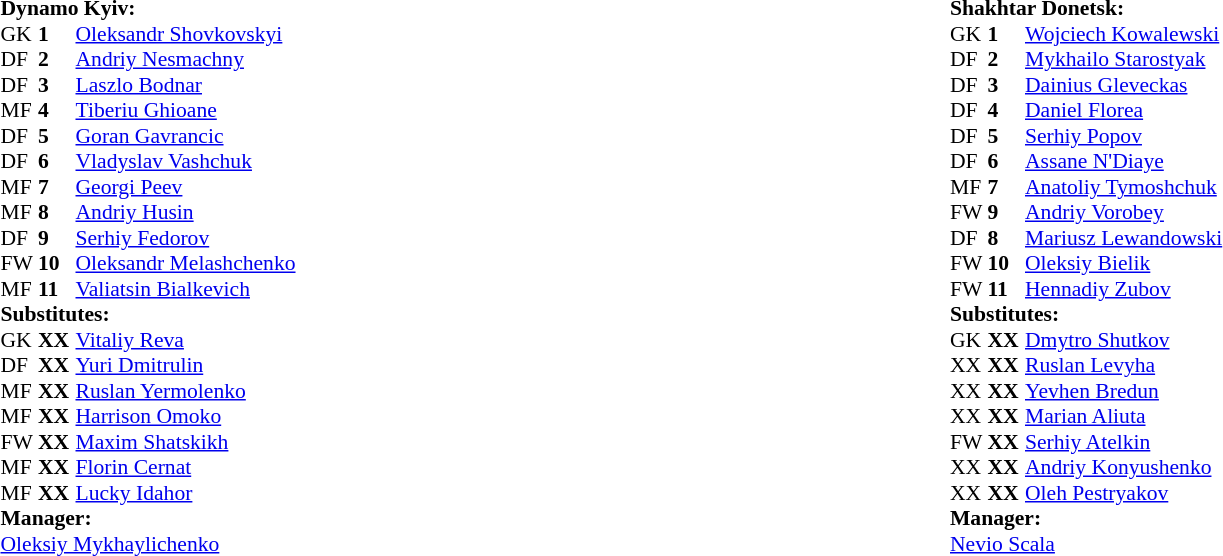<table width="100%">
<tr>
<td valign="top" width="50%"><br><table style="font-size: 90%" cellspacing="0" cellpadding="0" align=left>
<tr>
<td colspan="4"><strong>Dynamo Kyiv:</strong></td>
</tr>
<tr>
<th width="25"></th>
<th width="25"></th>
</tr>
<tr>
<td>GK</td>
<td><strong>1</strong></td>
<td> <a href='#'>Oleksandr Shovkovskyi</a></td>
</tr>
<tr>
<td>DF</td>
<td><strong>2</strong></td>
<td> <a href='#'>Andriy Nesmachny</a></td>
</tr>
<tr>
<td>DF</td>
<td><strong>3</strong></td>
<td> <a href='#'>Laszlo Bodnar</a></td>
<td></td>
<td></td>
</tr>
<tr>
<td>MF</td>
<td><strong>4</strong></td>
<td> <a href='#'>Tiberiu Ghioane</a></td>
<td></td>
<td></td>
</tr>
<tr>
<td>DF</td>
<td><strong>5</strong></td>
<td> <a href='#'>Goran Gavrancic</a></td>
</tr>
<tr>
<td>DF</td>
<td><strong>6</strong></td>
<td> <a href='#'>Vladyslav Vashchuk</a></td>
</tr>
<tr>
<td>MF</td>
<td><strong>7</strong></td>
<td> <a href='#'>Georgi Peev</a></td>
<td></td>
<td></td>
</tr>
<tr>
<td>MF</td>
<td><strong>8</strong></td>
<td> <a href='#'>Andriy Husin</a></td>
</tr>
<tr>
<td>DF</td>
<td><strong>9</strong></td>
<td> <a href='#'>Serhiy Fedorov</a></td>
</tr>
<tr>
<td>FW</td>
<td><strong>10</strong></td>
<td> <a href='#'>Oleksandr Melashchenko</a></td>
<td></td>
<td></td>
</tr>
<tr>
<td>MF</td>
<td><strong>11</strong></td>
<td> <a href='#'>Valiatsin Bialkevich</a></td>
</tr>
<tr>
<td colspan=4><strong>Substitutes:</strong></td>
</tr>
<tr>
<td>GK</td>
<td><strong>XX</strong></td>
<td> <a href='#'>Vitaliy Reva</a></td>
</tr>
<tr>
<td>DF</td>
<td><strong>XX</strong></td>
<td> <a href='#'>Yuri Dmitrulin</a></td>
</tr>
<tr>
<td>MF</td>
<td><strong>XX</strong></td>
<td> <a href='#'>Ruslan Yermolenko</a></td>
<td></td>
<td></td>
</tr>
<tr>
<td>MF</td>
<td><strong>XX</strong></td>
<td> <a href='#'>Harrison Omoko</a></td>
<td></td>
<td></td>
</tr>
<tr>
<td>FW</td>
<td><strong>XX</strong></td>
<td> <a href='#'>Maxim Shatskikh</a></td>
<td></td>
<td></td>
</tr>
<tr>
<td>MF</td>
<td><strong>XX</strong></td>
<td> <a href='#'>Florin Cernat</a></td>
<td></td>
<td></td>
</tr>
<tr>
<td>MF</td>
<td><strong>XX</strong></td>
<td> <a href='#'>Lucky Idahor</a></td>
<td></td>
<td></td>
</tr>
<tr>
<td colspan=4><strong>Manager:</strong></td>
</tr>
<tr>
<td colspan="4"> <a href='#'>Oleksiy Mykhaylichenko</a></td>
</tr>
<tr>
</tr>
</table>
</td>
<td valign="top"></td>
<td valign="top" width="50%"><br><table style="font-size: 90%" cellspacing="0" cellpadding="0" align=left>
<tr>
<td colspan="4"><strong>Shakhtar Donetsk:</strong></td>
</tr>
<tr>
<th width="25"></th>
<th width="25"></th>
</tr>
<tr>
<td>GK</td>
<td><strong>1</strong></td>
<td> <a href='#'>Wojciech Kowalewski</a></td>
<td></td>
<td></td>
</tr>
<tr>
<td>DF</td>
<td><strong>2</strong></td>
<td> <a href='#'>Mykhailo Starostyak</a></td>
<td></td>
<td></td>
</tr>
<tr>
<td>DF</td>
<td><strong>3</strong></td>
<td> <a href='#'>Dainius Gleveckas</a></td>
<td></td>
<td></td>
</tr>
<tr>
<td>DF</td>
<td><strong>4</strong></td>
<td> <a href='#'>Daniel Florea</a></td>
</tr>
<tr>
<td>DF</td>
<td><strong>5</strong></td>
<td> <a href='#'>Serhiy Popov</a></td>
<td></td>
</tr>
<tr>
<td>DF</td>
<td><strong>6</strong></td>
<td> <a href='#'>Assane N'Diaye</a></td>
<td></td>
<td></td>
</tr>
<tr>
<td>MF</td>
<td><strong>7</strong></td>
<td> <a href='#'>Anatoliy Tymoshchuk</a></td>
<td></td>
</tr>
<tr>
<td>FW</td>
<td><strong>9</strong></td>
<td> <a href='#'>Andriy Vorobey</a></td>
<td></td>
</tr>
<tr>
<td>DF</td>
<td><strong>8</strong></td>
<td> <a href='#'>Mariusz Lewandowski</a></td>
<td></td>
</tr>
<tr>
<td>FW</td>
<td><strong>10</strong></td>
<td> <a href='#'>Oleksiy Bielik</a></td>
<td></td>
<td></td>
</tr>
<tr>
<td>FW</td>
<td><strong>11</strong></td>
<td> <a href='#'>Hennadiy Zubov</a></td>
<td></td>
</tr>
<tr>
<td colspan=4><strong>Substitutes:</strong></td>
</tr>
<tr>
<td>GK</td>
<td><strong>XX</strong></td>
<td> <a href='#'>Dmytro Shutkov</a></td>
<td></td>
<td></td>
</tr>
<tr>
<td>XX</td>
<td><strong>XX</strong></td>
<td> <a href='#'>Ruslan Levyha</a></td>
</tr>
<tr>
<td>XX</td>
<td><strong>XX</strong></td>
<td> <a href='#'>Yevhen Bredun</a></td>
</tr>
<tr>
<td>XX</td>
<td><strong>XX</strong></td>
<td> <a href='#'>Marian Aliuta</a></td>
<td></td>
<td></td>
</tr>
<tr>
<td>FW</td>
<td><strong>XX</strong></td>
<td> <a href='#'>Serhiy Atelkin</a></td>
<td></td>
<td></td>
</tr>
<tr>
<td>XX</td>
<td><strong>XX</strong></td>
<td> <a href='#'>Andriy Konyushenko</a></td>
<td></td>
<td></td>
</tr>
<tr>
<td>XX</td>
<td><strong>XX</strong></td>
<td> <a href='#'>Oleh Pestryakov</a></td>
<td></td>
<td></td>
</tr>
<tr>
<td colspan=4><strong>Manager:</strong></td>
</tr>
<tr>
<td colspan="4"> <a href='#'>Nevio Scala</a></td>
</tr>
</table>
</td>
</tr>
</table>
